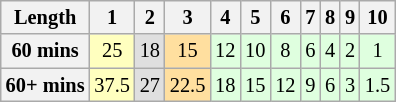<table class="wikitable" style="font-size: 85%;">
<tr>
<th>Length</th>
<th>1</th>
<th>2</th>
<th>3</th>
<th>4</th>
<th>5</th>
<th>6</th>
<th>7</th>
<th>8</th>
<th>9</th>
<th>10</th>
</tr>
<tr align="center">
<th>60 mins</th>
<td style="background:#FFFFBF;">25</td>
<td style="background:#DFDFDF;">18</td>
<td style="background:#FFDF9F;">15</td>
<td style="background:#DFFFDF;">12</td>
<td style="background:#DFFFDF;">10</td>
<td style="background:#DFFFDF;">8</td>
<td style="background:#DFFFDF;">6</td>
<td style="background:#DFFFDF;">4</td>
<td style="background:#DFFFDF;">2</td>
<td style="background:#DFFFDF;">1</td>
</tr>
<tr align="center">
<th>60+ mins</th>
<td style="background:#FFFFBF;">37.5</td>
<td style="background:#DFDFDF;">27</td>
<td style="background:#FFDF9F;">22.5</td>
<td style="background:#DFFFDF;">18</td>
<td style="background:#DFFFDF;">15</td>
<td style="background:#DFFFDF;">12</td>
<td style="background:#DFFFDF;">9</td>
<td style="background:#DFFFDF;">6</td>
<td style="background:#DFFFDF;">3</td>
<td style="background:#DFFFDF;">1.5</td>
</tr>
</table>
